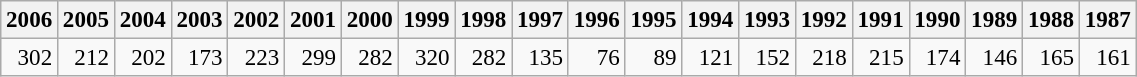<table class="wikitable" style="text-align: right; font-size: 96%;">
<tr>
<th>2006</th>
<th>2005</th>
<th>2004</th>
<th>2003</th>
<th>2002</th>
<th>2001</th>
<th>2000</th>
<th>1999</th>
<th>1998</th>
<th>1997</th>
<th>1996</th>
<th>1995</th>
<th>1994</th>
<th>1993</th>
<th>1992</th>
<th>1991</th>
<th>1990</th>
<th>1989</th>
<th>1988</th>
<th>1987</th>
</tr>
<tr>
<td>302</td>
<td>212</td>
<td>202</td>
<td>173</td>
<td>223</td>
<td>299</td>
<td>282</td>
<td>320</td>
<td>282</td>
<td>135</td>
<td>76</td>
<td>89</td>
<td>121</td>
<td>152</td>
<td>218</td>
<td>215</td>
<td>174</td>
<td>146</td>
<td>165</td>
<td>161</td>
</tr>
</table>
